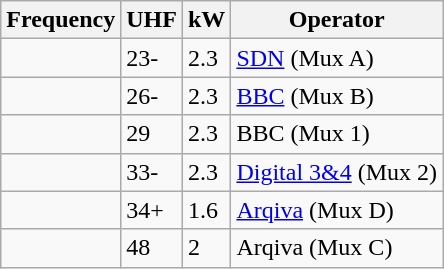<table class="wikitable sortable">
<tr>
<th>Frequency</th>
<th>UHF</th>
<th>kW</th>
<th>Operator</th>
</tr>
<tr>
<td></td>
<td>23-</td>
<td>2.3</td>
<td><a href='#'>SDN</a> (Mux A)</td>
</tr>
<tr>
<td></td>
<td>26-</td>
<td>2.3</td>
<td><a href='#'>BBC</a> (Mux B)</td>
</tr>
<tr>
<td></td>
<td>29</td>
<td>2.3</td>
<td>BBC (Mux 1)</td>
</tr>
<tr>
<td></td>
<td>33-</td>
<td>2.3</td>
<td><a href='#'>Digital 3&4</a> (Mux 2)</td>
</tr>
<tr>
<td></td>
<td>34+</td>
<td>1.6</td>
<td><a href='#'>Arqiva</a> (Mux D)</td>
</tr>
<tr>
<td></td>
<td>48</td>
<td>2</td>
<td>Arqiva (Mux C)</td>
</tr>
</table>
